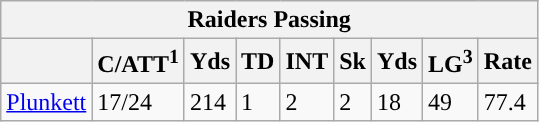<table class="wikitable">
<tr>
<th colspan="9">Raiders Passing</th>
</tr>
<tr>
<th></th>
<th>C/ATT<sup>1</sup></th>
<th>Yds</th>
<th>TD</th>
<th>INT</th>
<th>Sk</th>
<th>Yds</th>
<th>LG<sup>3</sup></th>
<th>Rate</th>
</tr>
<tr>
<td><a href='#'>Plunkett</a></td>
<td>17/24</td>
<td>214</td>
<td>1</td>
<td>2</td>
<td>2</td>
<td>18</td>
<td>49</td>
<td>77.4</td>
</tr>
</table>
